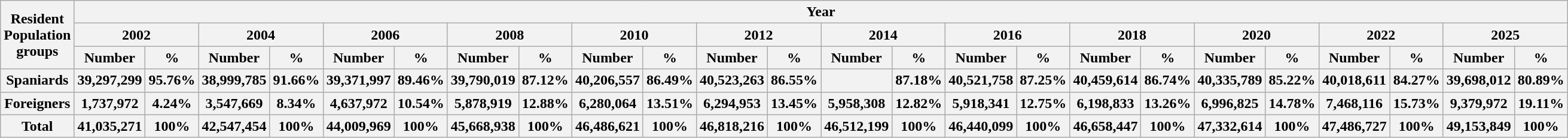<table class="wikitable">
<tr>
<th rowspan="3">Resident Population groups</th>
<th colspan="24">Year</th>
</tr>
<tr>
<th colspan="2">2002</th>
<th colspan="2">2004</th>
<th colspan="2">2006</th>
<th colspan="2">2008</th>
<th colspan="2">2010</th>
<th colspan="2">2012</th>
<th colspan="2">2014</th>
<th colspan="2">2016</th>
<th colspan="2">2018</th>
<th colspan="2">2020</th>
<th colspan="2">2022</th>
<th colspan="2">2025</th>
</tr>
<tr>
<th>Number</th>
<th>%</th>
<th>Number</th>
<th>%</th>
<th>Number</th>
<th>%</th>
<th>Number</th>
<th>%</th>
<th>Number</th>
<th>%</th>
<th>Number</th>
<th>%</th>
<th>Number</th>
<th>%</th>
<th>Number</th>
<th>%</th>
<th>Number</th>
<th>%</th>
<th>Number</th>
<th>%</th>
<th>Number</th>
<th>%</th>
<th>Number</th>
<th>%</th>
</tr>
<tr>
<th> Spaniards</th>
<th>39,297,299</th>
<th>95.76%</th>
<th>38,999,785</th>
<th>91.66%</th>
<th>39,371,997</th>
<th>89.46%</th>
<th>39,790,019</th>
<th>87.12%</th>
<th>40,206,557</th>
<th>86.49%</th>
<th>40,523,263</th>
<th>86.55%</th>
<th></th>
<th>87.18%</th>
<th>40,521,758</th>
<th>87.25%</th>
<th>40,459,614</th>
<th>86.74%</th>
<th>40,335,789</th>
<th>85.22%</th>
<th>40,018,611</th>
<th>84.27%</th>
<th>39,698,012</th>
<th>80.89%</th>
</tr>
<tr>
<th>Foreigners</th>
<th>1,737,972</th>
<th>4.24%</th>
<th>3,547,669</th>
<th>8.34%</th>
<th>4,637,972</th>
<th>10.54%</th>
<th>5,878,919</th>
<th>12.88%</th>
<th>6,280,064</th>
<th>13.51%</th>
<th>6,294,953</th>
<th>13.45%</th>
<th>5,958,308</th>
<th>12.82%</th>
<th>5,918,341</th>
<th>12.75%</th>
<th>6,198,833</th>
<th>13.26%</th>
<th>6,996,825</th>
<th>14.78%</th>
<th>7,468,116</th>
<th>15.73%</th>
<th>9,379,972</th>
<th>19.11%</th>
</tr>
<tr>
<th>Total</th>
<th>41,035,271</th>
<th>100%</th>
<th>42,547,454</th>
<th>100%</th>
<th>44,009,969</th>
<th>100%</th>
<th>45,668,938</th>
<th>100%</th>
<th>46,486,621</th>
<th>100%</th>
<th>46,818,216</th>
<th>100%</th>
<th>46,512,199</th>
<th>100%</th>
<th>46,440,099</th>
<th>100%</th>
<th>46,658,447</th>
<th>100%</th>
<th>47,332,614</th>
<th>100%</th>
<th>47,486,727</th>
<th>100%</th>
<th>49,153,849</th>
<th>100%</th>
</tr>
</table>
